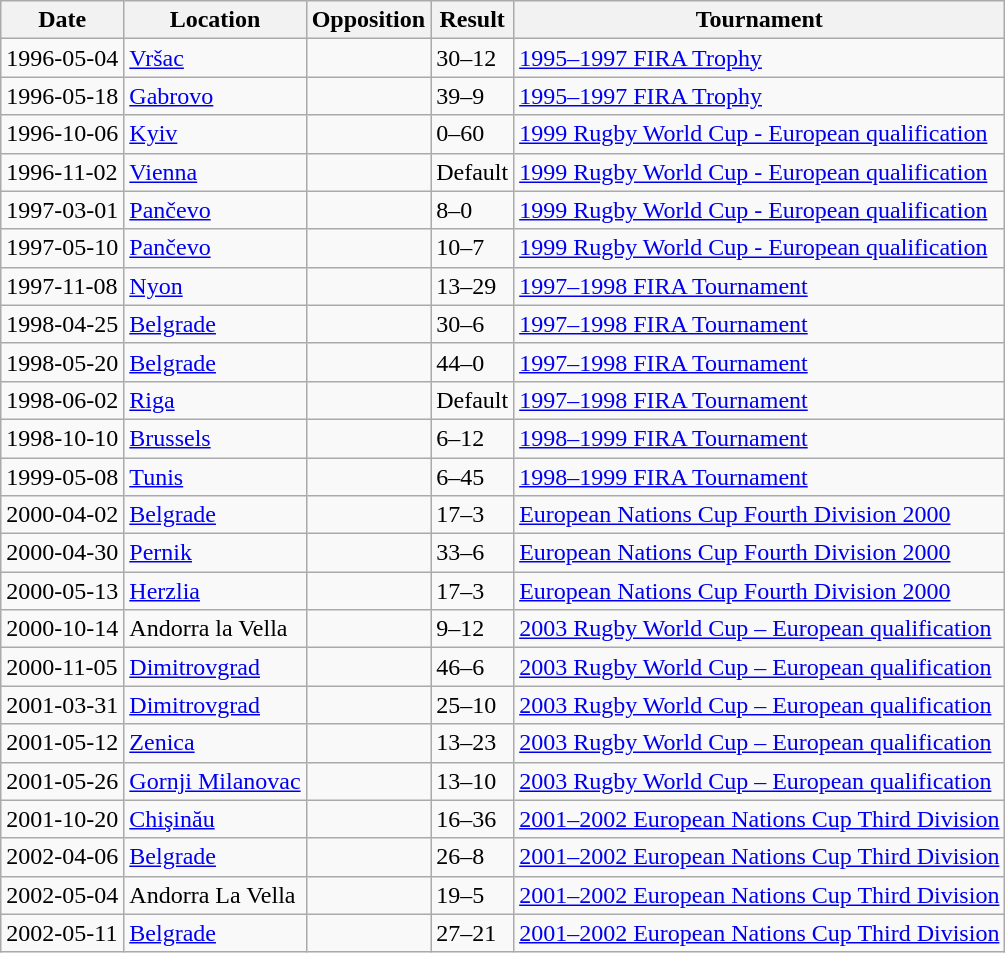<table class="wikitable sortable" style="border:1px solid #CCCCCC">
<tr align="left">
<th>Date</th>
<th>Location</th>
<th>Opposition</th>
<th>Result</th>
<th>Tournament</th>
</tr>
<tr>
<td>1996-05-04</td>
<td><a href='#'>Vršac</a></td>
<td></td>
<td>30–12</td>
<td><a href='#'>1995–1997 FIRA Trophy</a></td>
</tr>
<tr>
<td>1996-05-18</td>
<td><a href='#'>Gabrovo</a></td>
<td></td>
<td>39–9</td>
<td><a href='#'>1995–1997 FIRA Trophy</a></td>
</tr>
<tr>
<td>1996-10-06</td>
<td><a href='#'>Kyiv</a></td>
<td></td>
<td>0–60</td>
<td><a href='#'>1999 Rugby World Cup - European qualification</a></td>
</tr>
<tr>
<td>1996-11-02</td>
<td><a href='#'>Vienna</a></td>
<td></td>
<td>Default</td>
<td><a href='#'>1999 Rugby World Cup - European qualification</a></td>
</tr>
<tr>
<td>1997-03-01</td>
<td><a href='#'>Pančevo</a></td>
<td></td>
<td>8–0</td>
<td><a href='#'>1999 Rugby World Cup - European qualification</a></td>
</tr>
<tr>
<td>1997-05-10</td>
<td><a href='#'>Pančevo</a></td>
<td></td>
<td>10–7</td>
<td><a href='#'>1999 Rugby World Cup - European qualification</a></td>
</tr>
<tr>
<td>1997-11-08</td>
<td><a href='#'>Nyon</a></td>
<td></td>
<td>13–29</td>
<td><a href='#'>1997–1998 FIRA Tournament</a></td>
</tr>
<tr>
<td>1998-04-25</td>
<td><a href='#'>Belgrade</a></td>
<td></td>
<td>30–6</td>
<td><a href='#'>1997–1998 FIRA Tournament</a></td>
</tr>
<tr>
<td>1998-05-20</td>
<td><a href='#'>Belgrade</a></td>
<td></td>
<td>44–0</td>
<td><a href='#'>1997–1998 FIRA Tournament</a></td>
</tr>
<tr>
<td>1998-06-02</td>
<td><a href='#'>Riga</a></td>
<td></td>
<td>Default</td>
<td><a href='#'>1997–1998 FIRA Tournament</a></td>
</tr>
<tr>
<td>1998-10-10</td>
<td><a href='#'>Brussels</a></td>
<td></td>
<td>6–12</td>
<td><a href='#'>1998–1999 FIRA Tournament</a></td>
</tr>
<tr>
<td>1999-05-08</td>
<td><a href='#'>Tunis</a></td>
<td></td>
<td>6–45</td>
<td><a href='#'>1998–1999 FIRA Tournament</a></td>
</tr>
<tr>
<td>2000-04-02</td>
<td><a href='#'>Belgrade</a></td>
<td></td>
<td>17–3</td>
<td><a href='#'>European Nations Cup Fourth Division 2000</a></td>
</tr>
<tr>
<td>2000-04-30</td>
<td><a href='#'>Pernik</a></td>
<td></td>
<td>33–6</td>
<td><a href='#'>European Nations Cup Fourth Division 2000</a></td>
</tr>
<tr>
<td>2000-05-13</td>
<td><a href='#'>Herzlia</a></td>
<td></td>
<td>17–3</td>
<td><a href='#'>European Nations Cup Fourth Division 2000</a></td>
</tr>
<tr>
<td>2000-10-14</td>
<td>Andorra la Vella</td>
<td></td>
<td>9–12</td>
<td><a href='#'>2003 Rugby World Cup – European qualification</a></td>
</tr>
<tr>
<td>2000-11-05</td>
<td><a href='#'>Dimitrovgrad</a></td>
<td></td>
<td>46–6</td>
<td><a href='#'>2003 Rugby World Cup – European qualification</a></td>
</tr>
<tr>
<td>2001-03-31</td>
<td><a href='#'>Dimitrovgrad</a></td>
<td></td>
<td>25–10</td>
<td><a href='#'>2003 Rugby World Cup – European qualification</a></td>
</tr>
<tr>
<td>2001-05-12</td>
<td><a href='#'>Zenica</a></td>
<td></td>
<td>13–23</td>
<td><a href='#'>2003 Rugby World Cup – European qualification</a></td>
</tr>
<tr>
<td>2001-05-26</td>
<td><a href='#'>Gornji Milanovac</a></td>
<td></td>
<td>13–10</td>
<td><a href='#'>2003 Rugby World Cup – European qualification</a></td>
</tr>
<tr>
<td>2001-10-20</td>
<td><a href='#'>Chişinău</a></td>
<td></td>
<td>16–36</td>
<td><a href='#'>2001–2002 European Nations Cup Third Division</a></td>
</tr>
<tr>
<td>2002-04-06</td>
<td><a href='#'>Belgrade</a></td>
<td></td>
<td>26–8</td>
<td><a href='#'>2001–2002 European Nations Cup Third Division</a></td>
</tr>
<tr>
<td>2002-05-04</td>
<td>Andorra La Vella</td>
<td></td>
<td>19–5</td>
<td><a href='#'>2001–2002 European Nations Cup Third Division</a></td>
</tr>
<tr>
<td>2002-05-11</td>
<td><a href='#'>Belgrade</a></td>
<td></td>
<td>27–21</td>
<td><a href='#'>2001–2002 European Nations Cup Third Division</a></td>
</tr>
</table>
